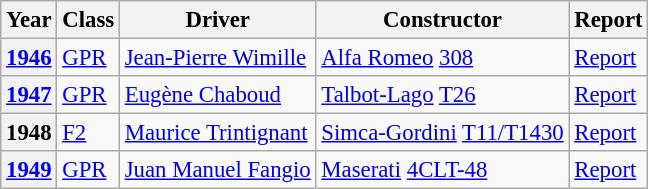<table class="wikitable" style="font-size:95%">
<tr>
<th>Year</th>
<th>Class</th>
<th>Driver</th>
<th>Constructor</th>
<th>Report</th>
</tr>
<tr>
<th><a href='#'>1946</a></th>
<td><a href='#'>GPR</a></td>
<td> <a href='#'>Jean-Pierre Wimille</a></td>
<td><a href='#'>Alfa Romeo</a> <a href='#'>308</a></td>
<td><a href='#'>Report</a></td>
</tr>
<tr>
<th><a href='#'>1947</a></th>
<td><a href='#'>GPR</a></td>
<td> <a href='#'>Eugène Chaboud</a></td>
<td><a href='#'>Talbot-Lago</a> <a href='#'>T26</a></td>
<td><a href='#'>Report</a></td>
</tr>
<tr>
<th>1948</th>
<td><a href='#'>F2</a></td>
<td> <a href='#'>Maurice Trintignant</a></td>
<td><a href='#'>Simca-Gordini</a> <a href='#'>T11/T1430</a></td>
<td><a href='#'>Report</a></td>
</tr>
<tr>
<th><a href='#'>1949</a></th>
<td><a href='#'>GPR</a></td>
<td> <a href='#'>Juan Manuel Fangio</a></td>
<td><a href='#'>Maserati</a> <a href='#'>4CLT-48</a></td>
<td><a href='#'>Report</a></td>
</tr>
</table>
